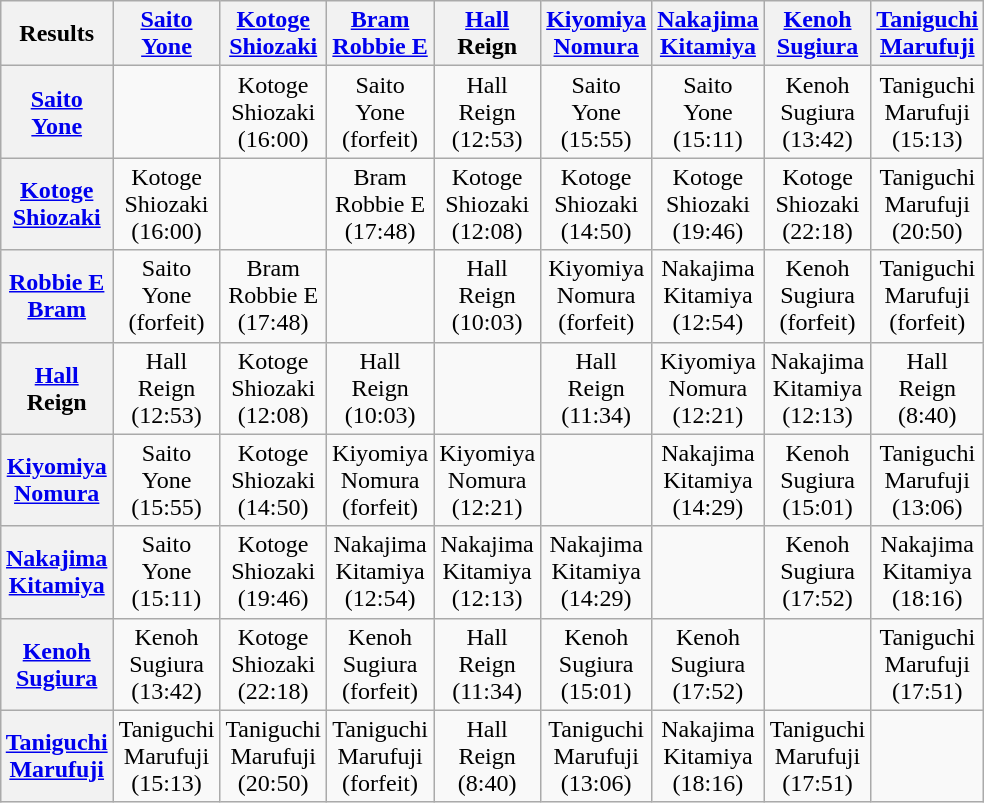<table class="wikitable" style="margin: 1em auto 1em auto;text-align:center">
<tr>
<th>Results</th>
<th><a href='#'>Saito</a><br><a href='#'>Yone</a></th>
<th><a href='#'>Kotoge</a><br><a href='#'>Shiozaki</a></th>
<th><a href='#'>Bram</a><br><a href='#'>Robbie E</a></th>
<th><a href='#'>Hall</a><br>Reign</th>
<th><a href='#'>Kiyomiya</a><br><a href='#'>Nomura</a></th>
<th><a href='#'>Nakajima</a><br><a href='#'>Kitamiya</a></th>
<th><a href='#'>Kenoh</a><br><a href='#'>Sugiura</a></th>
<th><a href='#'>Taniguchi</a><br><a href='#'>Marufuji</a></th>
</tr>
<tr>
<th><a href='#'>Saito</a><br><a href='#'>Yone</a></th>
<td></td>
<td>Kotoge<br>Shiozaki<br>(16:00)</td>
<td>Saito<br>Yone<br>(forfeit)</td>
<td>Hall<br>Reign<br>(12:53)</td>
<td>Saito<br>Yone<br>(15:55)</td>
<td>Saito<br>Yone<br>(15:11)</td>
<td>Kenoh<br>Sugiura<br>(13:42)</td>
<td>Taniguchi<br>Marufuji<br>(15:13)</td>
</tr>
<tr>
<th><a href='#'>Kotoge</a><br><a href='#'>Shiozaki</a></th>
<td>Kotoge<br>Shiozaki<br>(16:00)</td>
<td></td>
<td>Bram<br>Robbie E<br>(17:48)</td>
<td>Kotoge<br>Shiozaki<br>(12:08)</td>
<td>Kotoge<br>Shiozaki<br>(14:50)</td>
<td>Kotoge<br>Shiozaki<br>(19:46)</td>
<td>Kotoge<br>Shiozaki<br>(22:18)</td>
<td>Taniguchi<br>Marufuji<br>(20:50)</td>
</tr>
<tr>
<th><a href='#'>Robbie E</a><br><a href='#'>Bram</a></th>
<td>Saito<br>Yone<br>(forfeit)</td>
<td>Bram<br>Robbie E<br>(17:48)</td>
<td></td>
<td>Hall<br>Reign<br>(10:03)</td>
<td>Kiyomiya<br>Nomura<br>(forfeit)</td>
<td>Nakajima<br>Kitamiya<br>(12:54)</td>
<td>Kenoh<br>Sugiura<br>(forfeit)</td>
<td>Taniguchi<br>Marufuji<br>(forfeit)</td>
</tr>
<tr>
<th><a href='#'>Hall</a><br>Reign</th>
<td>Hall<br>Reign<br>(12:53)</td>
<td>Kotoge<br>Shiozaki<br>(12:08)</td>
<td>Hall<br>Reign<br>(10:03)</td>
<td></td>
<td>Hall<br>Reign<br>(11:34)</td>
<td>Kiyomiya<br>Nomura<br>(12:21)</td>
<td>Nakajima<br>Kitamiya<br>(12:13)</td>
<td>Hall<br>Reign<br>(8:40)</td>
</tr>
<tr>
<th><a href='#'>Kiyomiya</a><br><a href='#'>Nomura</a></th>
<td>Saito<br>Yone<br>(15:55)</td>
<td>Kotoge<br>Shiozaki<br>(14:50)</td>
<td>Kiyomiya<br>Nomura<br>(forfeit)</td>
<td>Kiyomiya<br>Nomura<br>(12:21)</td>
<td></td>
<td>Nakajima<br>Kitamiya<br>(14:29)</td>
<td>Kenoh<br>Sugiura<br>(15:01)</td>
<td>Taniguchi<br>Marufuji<br>(13:06)</td>
</tr>
<tr>
<th><a href='#'>Nakajima</a><br><a href='#'>Kitamiya</a></th>
<td>Saito<br>Yone<br>(15:11)</td>
<td>Kotoge<br>Shiozaki<br>(19:46)</td>
<td>Nakajima<br>Kitamiya<br>(12:54)</td>
<td>Nakajima<br>Kitamiya<br>(12:13)</td>
<td>Nakajima<br>Kitamiya<br>(14:29)</td>
<td></td>
<td>Kenoh<br>Sugiura<br>(17:52)</td>
<td>Nakajima<br>Kitamiya<br>(18:16)</td>
</tr>
<tr>
<th><a href='#'>Kenoh</a><br><a href='#'>Sugiura</a></th>
<td>Kenoh<br>Sugiura<br>(13:42)</td>
<td>Kotoge<br>Shiozaki<br>(22:18)</td>
<td>Kenoh<br>Sugiura<br>(forfeit)</td>
<td>Hall<br>Reign<br>(11:34)</td>
<td>Kenoh<br>Sugiura<br>(15:01)</td>
<td>Kenoh<br>Sugiura<br>(17:52)</td>
<td></td>
<td>Taniguchi<br>Marufuji<br>(17:51)</td>
</tr>
<tr>
<th><a href='#'>Taniguchi</a><br><a href='#'>Marufuji</a></th>
<td>Taniguchi<br>Marufuji<br>(15:13)</td>
<td>Taniguchi<br>Marufuji<br>(20:50)</td>
<td>Taniguchi<br>Marufuji<br>(forfeit)</td>
<td>Hall<br>Reign<br>(8:40)</td>
<td>Taniguchi<br>Marufuji<br>(13:06)</td>
<td>Nakajima<br>Kitamiya<br>(18:16)</td>
<td>Taniguchi<br>Marufuji<br>(17:51)</td>
<td></td>
</tr>
</table>
